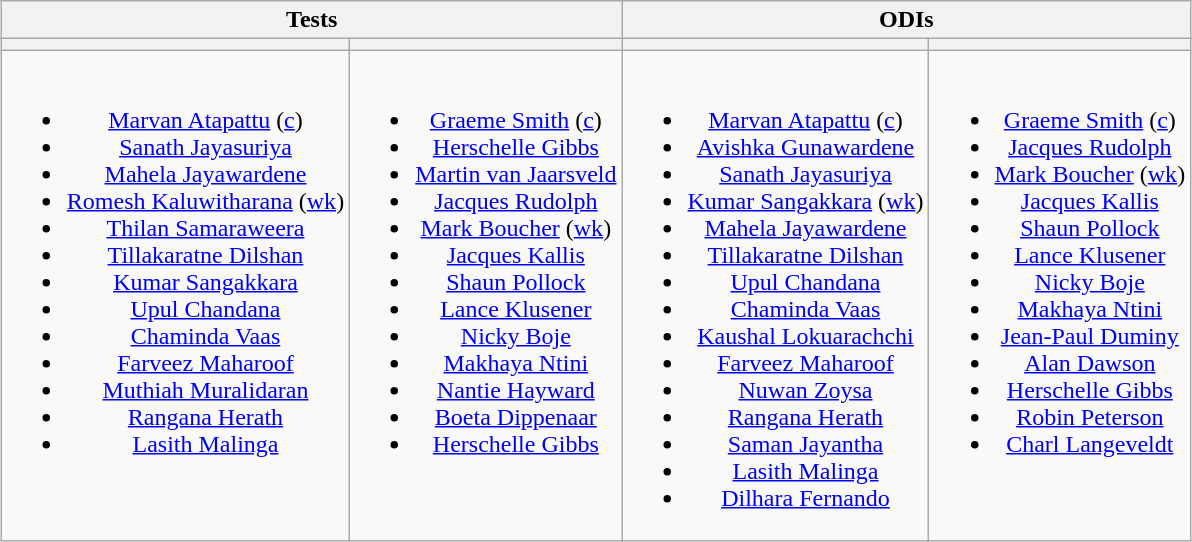<table class="wikitable" style="text-align:center; margin:auto">
<tr>
<th colspan="2">Tests</th>
<th colspan="2">ODIs</th>
</tr>
<tr>
<th></th>
<th></th>
<th></th>
<th></th>
</tr>
<tr style="vertical-align:top">
<td><br><ul><li><a href='#'>Marvan Atapattu</a> (<a href='#'>c</a>)</li><li><a href='#'>Sanath Jayasuriya</a></li><li><a href='#'>Mahela Jayawardene</a></li><li><a href='#'>Romesh Kaluwitharana</a>  (<a href='#'>wk</a>)</li><li><a href='#'>Thilan Samaraweera</a></li><li><a href='#'>Tillakaratne Dilshan</a></li><li><a href='#'>Kumar Sangakkara</a></li><li><a href='#'>Upul Chandana</a></li><li><a href='#'>Chaminda Vaas</a></li><li><a href='#'>Farveez Maharoof</a></li><li><a href='#'>Muthiah Muralidaran</a></li><li><a href='#'>Rangana Herath</a></li><li><a href='#'>Lasith Malinga</a></li></ul></td>
<td><br><ul><li><a href='#'>Graeme Smith</a> (<a href='#'>c</a>)</li><li><a href='#'>Herschelle Gibbs</a></li><li><a href='#'>Martin van Jaarsveld</a></li><li><a href='#'>Jacques Rudolph</a></li><li><a href='#'>Mark Boucher</a> (<a href='#'>wk</a>)</li><li><a href='#'>Jacques Kallis</a></li><li><a href='#'>Shaun Pollock</a></li><li><a href='#'>Lance Klusener</a></li><li><a href='#'>Nicky Boje</a></li><li><a href='#'>Makhaya Ntini</a></li><li><a href='#'>Nantie Hayward</a></li><li><a href='#'>Boeta Dippenaar</a></li><li><a href='#'>Herschelle Gibbs</a></li></ul></td>
<td><br><ul><li><a href='#'>Marvan Atapattu</a> (<a href='#'>c</a>)</li><li><a href='#'>Avishka Gunawardene</a></li><li><a href='#'>Sanath Jayasuriya</a></li><li><a href='#'>Kumar Sangakkara</a> (<a href='#'>wk</a>)</li><li><a href='#'>Mahela Jayawardene</a></li><li><a href='#'>Tillakaratne Dilshan</a></li><li><a href='#'>Upul Chandana</a></li><li><a href='#'>Chaminda Vaas</a></li><li><a href='#'>Kaushal Lokuarachchi</a></li><li><a href='#'>Farveez Maharoof</a></li><li><a href='#'>Nuwan Zoysa</a></li><li><a href='#'>Rangana Herath</a></li><li><a href='#'>Saman Jayantha</a></li><li><a href='#'>Lasith Malinga</a></li><li><a href='#'>Dilhara Fernando</a></li></ul></td>
<td><br><ul><li><a href='#'>Graeme Smith</a> (<a href='#'>c</a>)</li><li><a href='#'>Jacques Rudolph</a></li><li><a href='#'>Mark Boucher</a> (<a href='#'>wk</a>)</li><li><a href='#'>Jacques Kallis</a></li><li><a href='#'>Shaun Pollock</a></li><li><a href='#'>Lance Klusener</a></li><li><a href='#'>Nicky Boje</a></li><li><a href='#'>Makhaya Ntini</a></li><li><a href='#'>Jean-Paul Duminy</a></li><li><a href='#'>Alan Dawson</a></li><li><a href='#'>Herschelle Gibbs</a></li><li><a href='#'>Robin Peterson</a></li><li><a href='#'>Charl Langeveldt</a></li></ul></td>
</tr>
</table>
